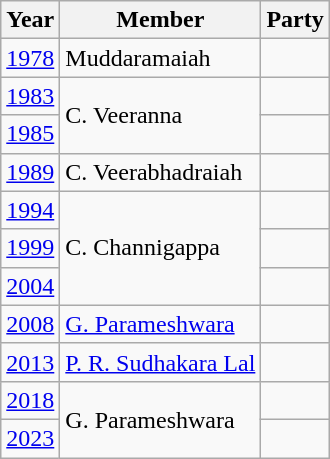<table class="wikitable sortable">
<tr>
<th>Year</th>
<th>Member</th>
<th colspan=2>Party</th>
</tr>
<tr>
<td><a href='#'>1978</a></td>
<td>Muddaramaiah</td>
<td></td>
</tr>
<tr>
<td><a href='#'>1983</a></td>
<td rowspan=2>C. Veeranna</td>
<td></td>
</tr>
<tr>
<td><a href='#'>1985</a></td>
</tr>
<tr>
<td><a href='#'>1989</a></td>
<td>C. Veerabhadraiah</td>
<td></td>
</tr>
<tr>
<td><a href='#'>1994</a></td>
<td rowspan=3>C. Channigappa</td>
<td></td>
</tr>
<tr>
<td><a href='#'>1999</a></td>
<td></td>
</tr>
<tr>
<td><a href='#'>2004</a></td>
</tr>
<tr>
<td><a href='#'>2008</a></td>
<td><a href='#'>G. Parameshwara</a></td>
<td></td>
</tr>
<tr>
<td><a href='#'>2013</a></td>
<td><a href='#'>P. R. Sudhakara Lal</a></td>
<td></td>
</tr>
<tr>
<td><a href='#'>2018</a></td>
<td rowspan=2>G. Parameshwara</td>
<td></td>
</tr>
<tr>
<td><a href='#'>2023</a></td>
</tr>
</table>
